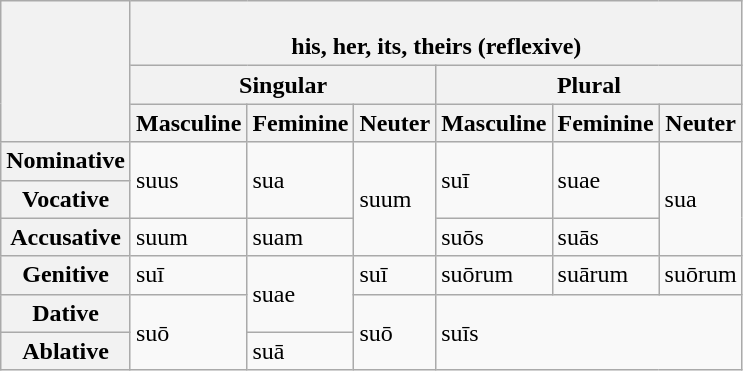<table class="wikitable">
<tr>
<th rowspan="3"></th>
<th colspan="6"><br> his, her, its, theirs (reflexive)</th>
</tr>
<tr>
<th colspan="3">Singular</th>
<th colspan="3">Plural</th>
</tr>
<tr>
<th>Masculine</th>
<th>Feminine</th>
<th>Neuter</th>
<th>Masculine</th>
<th>Feminine</th>
<th>Neuter</th>
</tr>
<tr>
<th>Nominative</th>
<td rowspan="2">suus</td>
<td rowspan="2">sua</td>
<td rowspan="3">suum</td>
<td rowspan="2">suī</td>
<td rowspan="2">suae</td>
<td rowspan="3">sua</td>
</tr>
<tr>
<th>Vocative</th>
</tr>
<tr>
<th>Accusative</th>
<td>suum</td>
<td>suam</td>
<td>suōs</td>
<td>suās</td>
</tr>
<tr>
<th>Genitive</th>
<td>suī</td>
<td rowspan="2">suae</td>
<td>suī</td>
<td>suōrum</td>
<td>suārum</td>
<td>suōrum</td>
</tr>
<tr>
<th>Dative</th>
<td rowspan="2">suō</td>
<td rowspan="2">suō</td>
<td rowspan="2" colspan="3">suīs</td>
</tr>
<tr>
<th>Ablative</th>
<td>suā</td>
</tr>
</table>
